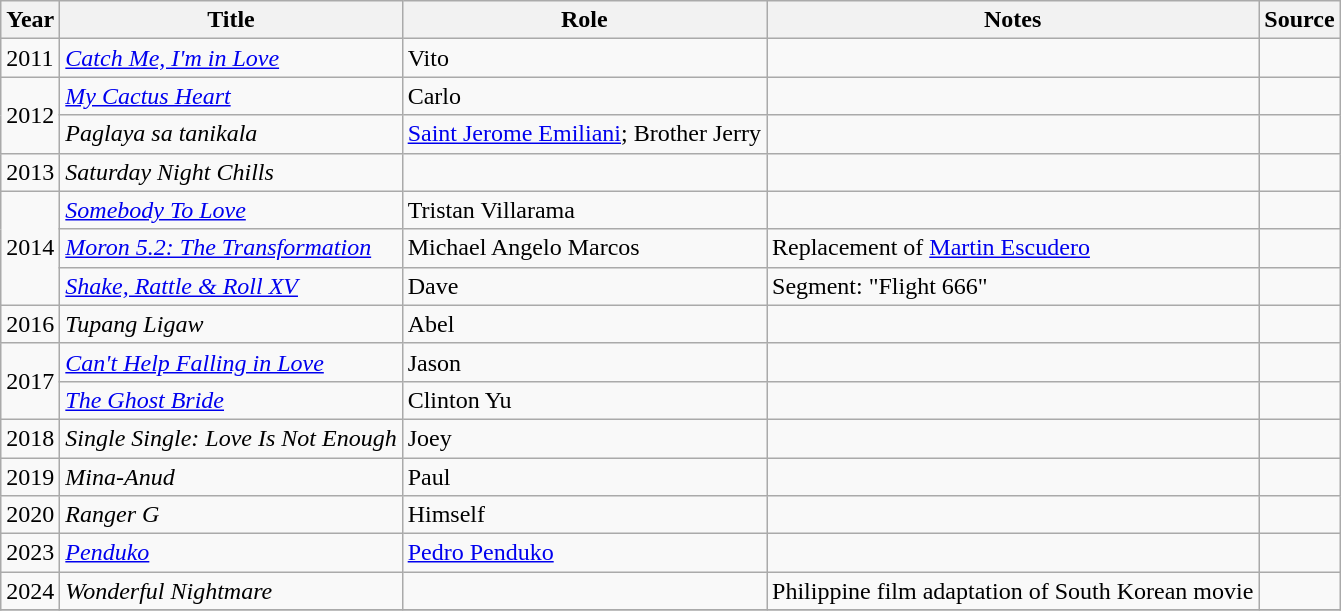<table class="wikitable sortable">
<tr>
<th>Year</th>
<th>Title</th>
<th>Role</th>
<th class="unsortable">Notes</th>
<th class="unsortable">Source</th>
</tr>
<tr>
<td>2011</td>
<td><em><a href='#'>Catch Me, I'm in Love</a></em></td>
<td>Vito</td>
<td></td>
<td></td>
</tr>
<tr>
<td rowspan="2">2012</td>
<td><em><a href='#'>My Cactus Heart</a></em></td>
<td>Carlo</td>
<td></td>
<td></td>
</tr>
<tr>
<td><em>Paglaya sa tanikala</em></td>
<td><a href='#'>Saint Jerome Emiliani</a>; Brother Jerry</td>
<td></td>
<td></td>
</tr>
<tr>
<td>2013</td>
<td><em>Saturday Night Chills</em></td>
<td></td>
<td></td>
<td></td>
</tr>
<tr>
<td rowspan="3">2014</td>
<td><em><a href='#'>Somebody To Love</a></em></td>
<td>Tristan Villarama</td>
<td></td>
<td></td>
</tr>
<tr>
<td><em><a href='#'>Moron 5.2: The Transformation</a></em></td>
<td>Michael Angelo Marcos</td>
<td>Replacement of <a href='#'>Martin Escudero</a></td>
<td></td>
</tr>
<tr>
<td><em><a href='#'>Shake, Rattle & Roll XV</a></em></td>
<td>Dave</td>
<td>Segment: "Flight 666"</td>
<td></td>
</tr>
<tr>
<td>2016</td>
<td><em>Tupang Ligaw</em></td>
<td>Abel</td>
<td></td>
<td></td>
</tr>
<tr>
<td rowspan="2">2017</td>
<td><em><a href='#'>Can't Help Falling in Love</a></em></td>
<td>Jason</td>
<td></td>
<td></td>
</tr>
<tr>
<td><em><a href='#'>The Ghost Bride</a></em></td>
<td>Clinton Yu</td>
<td></td>
<td></td>
</tr>
<tr>
<td>2018</td>
<td><em>Single Single: Love Is Not Enough </em></td>
<td>Joey</td>
<td></td>
<td></td>
</tr>
<tr>
<td>2019</td>
<td><em>Mina-Anud</em></td>
<td>Paul</td>
<td></td>
<td></td>
</tr>
<tr>
<td>2020</td>
<td><em>Ranger G</em></td>
<td>Himself</td>
<td></td>
<td></td>
</tr>
<tr>
<td>2023</td>
<td><em><a href='#'>Penduko</a></em></td>
<td><a href='#'>Pedro Penduko</a></td>
<td></td>
<td></td>
</tr>
<tr>
<td>2024</td>
<td><em>Wonderful Nightmare</em></td>
<td></td>
<td>Philippine film adaptation of South Korean movie</td>
<td></td>
</tr>
<tr>
</tr>
</table>
